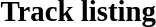<table class="collapsible collapsed" border="0" style="width:67%">
<tr>
<th style="width:14em; text-align:left"><big><strong>Track listing</strong></big></th>
<th></th>
</tr>
<tr>
<td colspan="2"><br></td>
</tr>
</table>
